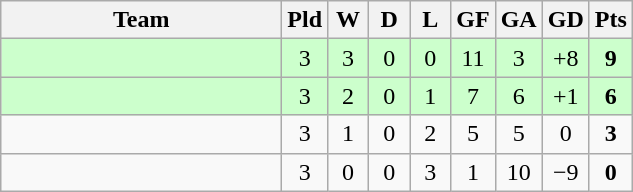<table class="wikitable" style="text-align:center;">
<tr>
<th width=180>Team</th>
<th width=20>Pld</th>
<th width=20>W</th>
<th width=20>D</th>
<th width=20>L</th>
<th width=20>GF</th>
<th width=20>GA</th>
<th width=20>GD</th>
<th width=20>Pts</th>
</tr>
<tr bgcolor=#ccffcc>
<td align="left"><em></em></td>
<td>3</td>
<td>3</td>
<td>0</td>
<td>0</td>
<td>11</td>
<td>3</td>
<td>+8</td>
<td><strong>9</strong></td>
</tr>
<tr bgcolor=#ccffcc>
<td align="left"></td>
<td>3</td>
<td>2</td>
<td>0</td>
<td>1</td>
<td>7</td>
<td>6</td>
<td>+1</td>
<td><strong>6</strong></td>
</tr>
<tr>
<td align="left"></td>
<td>3</td>
<td>1</td>
<td>0</td>
<td>2</td>
<td>5</td>
<td>5</td>
<td>0</td>
<td><strong>3</strong></td>
</tr>
<tr>
<td align="left"></td>
<td>3</td>
<td>0</td>
<td>0</td>
<td>3</td>
<td>1</td>
<td>10</td>
<td>−9</td>
<td><strong>0</strong></td>
</tr>
</table>
